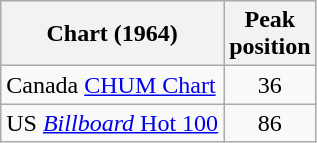<table class="wikitable sortable">
<tr>
<th>Chart (1964)</th>
<th>Peak<br>position</th>
</tr>
<tr>
<td>Canada <a href='#'>CHUM Chart</a></td>
<td align="center">36</td>
</tr>
<tr>
<td>US <a href='#'><em>Billboard</em> Hot 100</a></td>
<td align="center">86</td>
</tr>
</table>
